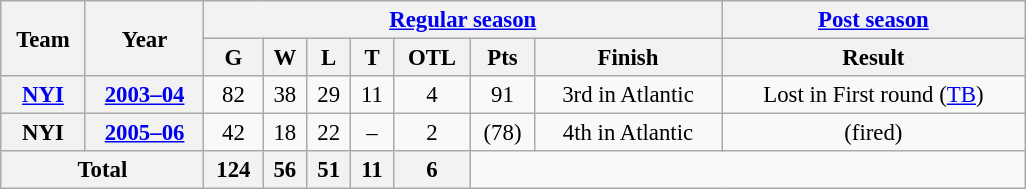<table class="wikitable" style="font-size: 95%; text-align:center; width:45em;">
<tr>
<th rowspan="2">Team</th>
<th rowspan="2">Year</th>
<th colspan="7"><a href='#'>Regular season</a></th>
<th colspan="1"><a href='#'>Post season</a></th>
</tr>
<tr>
<th>G</th>
<th>W</th>
<th>L</th>
<th>T</th>
<th>OTL</th>
<th>Pts</th>
<th>Finish</th>
<th>Result</th>
</tr>
<tr>
<th><a href='#'>NYI</a></th>
<th><a href='#'>2003–04</a></th>
<td>82</td>
<td>38</td>
<td>29</td>
<td>11</td>
<td>4</td>
<td>91</td>
<td>3rd in Atlantic</td>
<td>Lost in First round (<a href='#'>TB</a>)</td>
</tr>
<tr>
<th>NYI</th>
<th><a href='#'>2005–06</a></th>
<td>42</td>
<td>18</td>
<td>22</td>
<td>–</td>
<td>2</td>
<td>(78)</td>
<td>4th in Atlantic</td>
<td>(fired)</td>
</tr>
<tr>
<th colspan="2">Total</th>
<th>124</th>
<th>56</th>
<th>51</th>
<th>11</th>
<th>6</th>
</tr>
</table>
